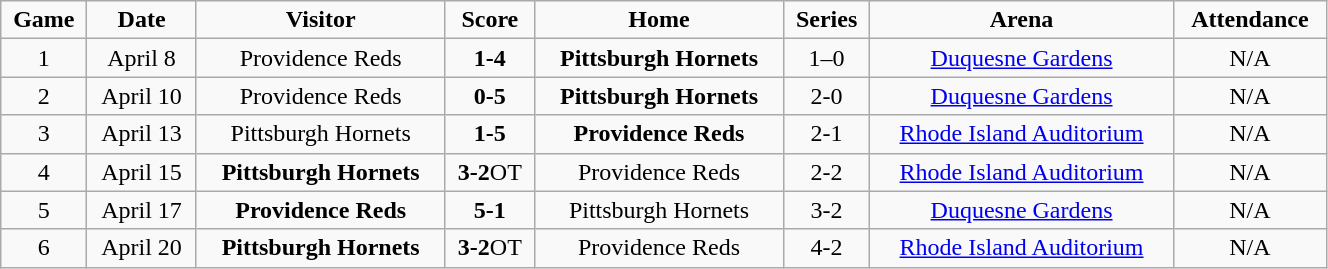<table class="wikitable" width="70%">
<tr align="center">
<td><strong>Game</strong></td>
<td><strong>Date</strong></td>
<td><strong>Visitor</strong></td>
<td><strong>Score</strong></td>
<td><strong>Home</strong></td>
<td><strong>Series</strong></td>
<td><strong>Arena</strong></td>
<td><strong>Attendance</strong></td>
</tr>
<tr align="center">
<td>1</td>
<td>April 8</td>
<td>Providence Reds</td>
<td><strong>1-4</strong></td>
<td><strong>Pittsburgh Hornets</strong></td>
<td>1–0</td>
<td><a href='#'>Duquesne Gardens</a></td>
<td>N/A</td>
</tr>
<tr align="center">
<td>2</td>
<td>April 10</td>
<td>Providence Reds</td>
<td><strong>0-5</strong></td>
<td><strong>Pittsburgh Hornets</strong></td>
<td>2-0</td>
<td><a href='#'>Duquesne Gardens</a></td>
<td>N/A</td>
</tr>
<tr align="center">
<td>3</td>
<td>April 13</td>
<td>Pittsburgh Hornets</td>
<td><strong>1-5</strong></td>
<td><strong>Providence Reds</strong></td>
<td>2-1</td>
<td><a href='#'>Rhode Island Auditorium</a></td>
<td>N/A</td>
</tr>
<tr align="center">
<td>4</td>
<td>April 15</td>
<td><strong>Pittsburgh Hornets</strong></td>
<td><strong>3-2</strong>OT</td>
<td>Providence Reds</td>
<td>2-2</td>
<td><a href='#'>Rhode Island Auditorium</a></td>
<td>N/A</td>
</tr>
<tr align="center">
<td>5</td>
<td>April 17</td>
<td><strong>Providence Reds</strong></td>
<td><strong>5-1</strong></td>
<td>Pittsburgh Hornets</td>
<td>3-2</td>
<td><a href='#'>Duquesne Gardens</a></td>
<td>N/A</td>
</tr>
<tr align="center">
<td>6</td>
<td>April 20</td>
<td><strong>Pittsburgh Hornets</strong></td>
<td><strong>3-2</strong>OT</td>
<td>Providence Reds</td>
<td>4-2</td>
<td><a href='#'>Rhode Island Auditorium</a></td>
<td>N/A</td>
</tr>
</table>
